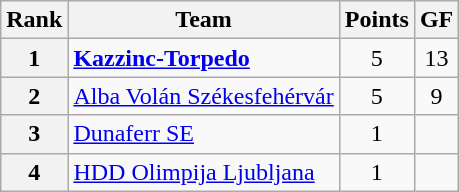<table class="wikitable" style="text-align: center;">
<tr>
<th>Rank</th>
<th>Team</th>
<th>Points</th>
<th>GF</th>
</tr>
<tr>
<th>1</th>
<td style="text-align: left;"> <strong><a href='#'>Kazzinc-Torpedo</a></strong></td>
<td>5</td>
<td>13</td>
</tr>
<tr>
<th>2</th>
<td style="text-align: left;"> <a href='#'>Alba Volán Székesfehérvár</a></td>
<td>5</td>
<td>9</td>
</tr>
<tr>
<th>3</th>
<td style="text-align: left;"> <a href='#'>Dunaferr SE</a></td>
<td>1</td>
<td></td>
</tr>
<tr>
<th>4</th>
<td style="text-align: left;"> <a href='#'>HDD Olimpija Ljubljana</a></td>
<td>1</td>
<td></td>
</tr>
</table>
